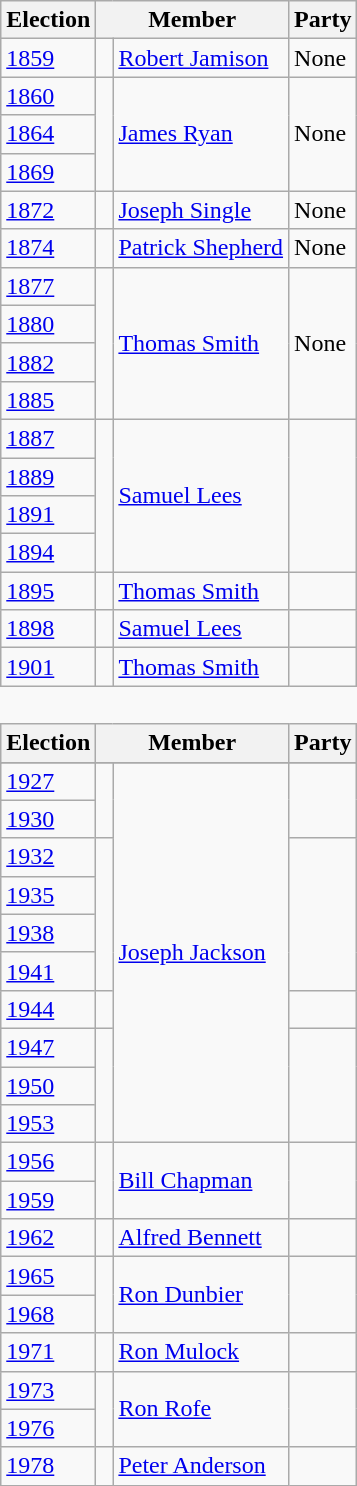<table class="wikitable" style='border-style: none none none none;'>
<tr>
<th>Election</th>
<th colspan="2">Member</th>
<th>Party</th>
</tr>
<tr style="background: #f9f9f9">
<td><a href='#'>1859</a></td>
<td> </td>
<td><a href='#'>Robert Jamison</a></td>
<td>None</td>
</tr>
<tr style="background: #f9f9f9">
<td><a href='#'>1860</a></td>
<td rowspan="3" > </td>
<td rowspan="3"><a href='#'>James Ryan</a></td>
<td rowspan="3">None</td>
</tr>
<tr style="background: #f9f9f9">
<td><a href='#'>1864</a></td>
</tr>
<tr style="background: #f9f9f9">
<td><a href='#'>1869</a></td>
</tr>
<tr style="background: #f9f9f9">
<td><a href='#'>1872</a></td>
<td> </td>
<td><a href='#'>Joseph Single</a></td>
<td>None</td>
</tr>
<tr style="background: #f9f9f9">
<td><a href='#'>1874</a></td>
<td> </td>
<td><a href='#'>Patrick Shepherd</a></td>
<td>None</td>
</tr>
<tr style="background: #f9f9f9">
<td><a href='#'>1877</a></td>
<td rowspan="4" > </td>
<td rowspan="4"><a href='#'>Thomas Smith</a></td>
<td rowspan="4">None</td>
</tr>
<tr style="background: #f9f9f9">
<td><a href='#'>1880</a></td>
</tr>
<tr style="background: #f9f9f9">
<td><a href='#'>1882</a></td>
</tr>
<tr style="background: #f9f9f9">
<td><a href='#'>1885</a></td>
</tr>
<tr style="background: #f9f9f9">
<td><a href='#'>1887</a></td>
<td rowspan="4" > </td>
<td rowspan="4"><a href='#'>Samuel Lees</a></td>
<td rowspan="4"></td>
</tr>
<tr style="background: #f9f9f9">
<td><a href='#'>1889</a></td>
</tr>
<tr style="background: #f9f9f9">
<td><a href='#'>1891</a></td>
</tr>
<tr style="background: #f9f9f9">
<td><a href='#'>1894</a></td>
</tr>
<tr style="background: #f9f9f9">
<td><a href='#'>1895</a></td>
<td> </td>
<td><a href='#'>Thomas Smith</a></td>
<td></td>
</tr>
<tr style="background: #f9f9f9">
<td><a href='#'>1898</a></td>
<td> </td>
<td><a href='#'>Samuel Lees</a></td>
<td></td>
</tr>
<tr style="background: #f9f9f9">
<td><a href='#'>1901</a></td>
<td> </td>
<td><a href='#'>Thomas Smith</a></td>
<td></td>
</tr>
<tr>
<td colspan="4" style='border-style: none none none none;'> </td>
</tr>
<tr>
<th>Election</th>
<th colspan="2">Member</th>
<th>Party</th>
</tr>
<tr>
</tr>
<tr style="background: #f9f9f9">
<td><a href='#'>1927</a></td>
<td rowspan="2" > </td>
<td rowspan="10"><a href='#'>Joseph Jackson</a></td>
<td rowspan="2"></td>
</tr>
<tr style="background: #f9f9f9">
<td><a href='#'>1930</a></td>
</tr>
<tr style="background: #f9f9f9">
<td><a href='#'>1932</a></td>
<td rowspan="4" > </td>
<td rowspan="4"></td>
</tr>
<tr style="background: #f9f9f9">
<td><a href='#'>1935</a></td>
</tr>
<tr style="background: #f9f9f9">
<td><a href='#'>1938</a></td>
</tr>
<tr style="background: #f9f9f9">
<td><a href='#'>1941</a></td>
</tr>
<tr style="background: #f9f9f9">
<td><a href='#'>1944</a></td>
<td> </td>
<td></td>
</tr>
<tr style="background: #f9f9f9">
<td><a href='#'>1947</a></td>
<td rowspan="3" > </td>
<td rowspan="3"></td>
</tr>
<tr style="background: #f9f9f9">
<td><a href='#'>1950</a></td>
</tr>
<tr style="background: #f9f9f9">
<td><a href='#'>1953</a></td>
</tr>
<tr style="background: #f9f9f9">
<td><a href='#'>1956</a></td>
<td rowspan="2" > </td>
<td rowspan="2"><a href='#'>Bill Chapman</a></td>
<td rowspan="2"></td>
</tr>
<tr style="background: #f9f9f9">
<td><a href='#'>1959</a></td>
</tr>
<tr style="background: #f9f9f9">
<td><a href='#'>1962</a></td>
<td> </td>
<td><a href='#'>Alfred Bennett</a></td>
<td></td>
</tr>
<tr style="background: #f9f9f9">
<td><a href='#'>1965</a></td>
<td rowspan="2" > </td>
<td rowspan="2"><a href='#'>Ron Dunbier</a></td>
<td rowspan="2"></td>
</tr>
<tr style="background: #f9f9f9">
<td><a href='#'>1968</a></td>
</tr>
<tr style="background: #f9f9f9">
<td><a href='#'>1971</a></td>
<td> </td>
<td><a href='#'>Ron Mulock</a></td>
<td></td>
</tr>
<tr style="background: #f9f9f9">
<td><a href='#'>1973</a></td>
<td rowspan="2" > </td>
<td rowspan="2"><a href='#'>Ron Rofe</a></td>
<td rowspan="2"></td>
</tr>
<tr style="background: #f9f9f9">
<td><a href='#'>1976</a></td>
</tr>
<tr style="background: #f9f9f9">
<td><a href='#'>1978</a></td>
<td> </td>
<td><a href='#'>Peter Anderson</a></td>
<td></td>
</tr>
</table>
